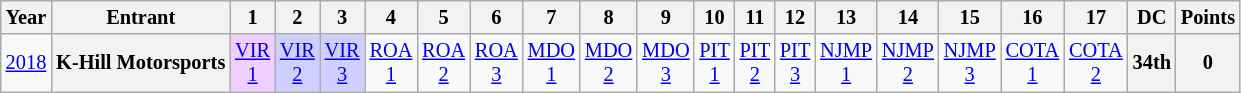<table class="wikitable" style="text-align:center; font-size:85%">
<tr>
<th>Year</th>
<th>Entrant</th>
<th>1</th>
<th>2</th>
<th>3</th>
<th>4</th>
<th>5</th>
<th>6</th>
<th>7</th>
<th>8</th>
<th>9</th>
<th>10</th>
<th>11</th>
<th>12</th>
<th>13</th>
<th>14</th>
<th>15</th>
<th>16</th>
<th>17</th>
<th>DC</th>
<th>Points</th>
</tr>
<tr>
<td><a href='#'>2018</a></td>
<th nowrap>K-Hill Motorsports</th>
<td style="background:#EFCFFF;"><a href='#'>VIR<br>1</a><br></td>
<td style="background:#CFCFFF;"><a href='#'>VIR<br>2</a><br></td>
<td style="background:#CFCFFF;"><a href='#'>VIR<br>3</a><br></td>
<td><a href='#'>ROA<br>1</a></td>
<td><a href='#'>ROA<br>2</a></td>
<td><a href='#'>ROA<br>3</a></td>
<td><a href='#'>MDO<br>1</a></td>
<td><a href='#'>MDO<br>2</a></td>
<td><a href='#'>MDO<br>3</a></td>
<td><a href='#'>PIT<br>1</a></td>
<td><a href='#'>PIT<br>2</a></td>
<td><a href='#'>PIT<br>3</a></td>
<td><a href='#'>NJMP<br>1</a></td>
<td><a href='#'>NJMP<br>2</a></td>
<td><a href='#'>NJMP<br>3</a></td>
<td><a href='#'>COTA<br>1</a></td>
<td><a href='#'>COTA<br>2</a></td>
<th>34th</th>
<th>0</th>
</tr>
</table>
